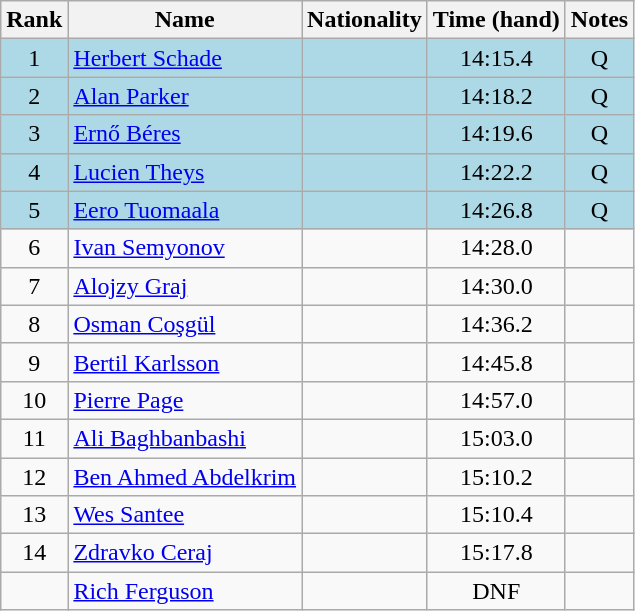<table class="wikitable sortable" style="text-align:center">
<tr>
<th>Rank</th>
<th>Name</th>
<th>Nationality</th>
<th>Time (hand)</th>
<th>Notes</th>
</tr>
<tr bgcolor=lightblue>
<td>1</td>
<td align=left><a href='#'>Herbert Schade</a></td>
<td align=left></td>
<td>14:15.4</td>
<td>Q</td>
</tr>
<tr bgcolor=lightblue>
<td>2</td>
<td align=left><a href='#'>Alan Parker</a></td>
<td align=left></td>
<td>14:18.2</td>
<td>Q</td>
</tr>
<tr bgcolor=lightblue>
<td>3</td>
<td align=left><a href='#'>Ernő Béres</a></td>
<td align=left></td>
<td>14:19.6</td>
<td>Q</td>
</tr>
<tr bgcolor=lightblue>
<td>4</td>
<td align=left><a href='#'>Lucien Theys</a></td>
<td align=left></td>
<td>14:22.2</td>
<td>Q</td>
</tr>
<tr bgcolor=lightblue>
<td>5</td>
<td align=left><a href='#'>Eero Tuomaala</a></td>
<td align=left></td>
<td>14:26.8</td>
<td>Q</td>
</tr>
<tr>
<td>6</td>
<td align=left><a href='#'>Ivan Semyonov</a></td>
<td align=left></td>
<td>14:28.0</td>
<td></td>
</tr>
<tr>
<td>7</td>
<td align=left><a href='#'>Alojzy Graj</a></td>
<td align=left></td>
<td>14:30.0</td>
<td></td>
</tr>
<tr>
<td>8</td>
<td align=left><a href='#'>Osman Coşgül</a></td>
<td align=left></td>
<td>14:36.2</td>
<td></td>
</tr>
<tr>
<td>9</td>
<td align=left><a href='#'>Bertil Karlsson</a></td>
<td align=left></td>
<td>14:45.8</td>
<td></td>
</tr>
<tr>
<td>10</td>
<td align=left><a href='#'>Pierre Page</a></td>
<td align=left></td>
<td>14:57.0</td>
<td></td>
</tr>
<tr>
<td>11</td>
<td align=left><a href='#'>Ali Baghbanbashi</a></td>
<td align=left></td>
<td>15:03.0</td>
<td></td>
</tr>
<tr>
<td>12</td>
<td align=left><a href='#'>Ben Ahmed Abdelkrim</a></td>
<td align=left></td>
<td>15:10.2</td>
<td></td>
</tr>
<tr>
<td>13</td>
<td align=left><a href='#'>Wes Santee</a></td>
<td align=left></td>
<td>15:10.4</td>
<td></td>
</tr>
<tr>
<td>14</td>
<td align=left><a href='#'>Zdravko Ceraj</a></td>
<td align=left></td>
<td>15:17.8</td>
<td></td>
</tr>
<tr>
<td></td>
<td align=left><a href='#'>Rich Ferguson</a></td>
<td align=left></td>
<td>DNF</td>
<td></td>
</tr>
</table>
